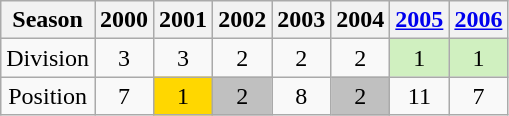<table class="wikitable" style="text-align:Center">
<tr>
<th>Season</th>
<th>2000</th>
<th>2001</th>
<th>2002</th>
<th>2003</th>
<th>2004</th>
<th><a href='#'>2005</a></th>
<th><a href='#'>2006</a></th>
</tr>
<tr>
<td>Division</td>
<td>3</td>
<td>3</td>
<td>2</td>
<td>2</td>
<td>2</td>
<td bgcolor=#D0F0C0>1</td>
<td bgcolor=#D0F0C0>1</td>
</tr>
<tr>
<td>Position</td>
<td>7</td>
<td bgcolor=gold>1</td>
<td bgcolor=silver>2</td>
<td>8</td>
<td bgcolor=silver>2</td>
<td>11</td>
<td>7</td>
</tr>
</table>
